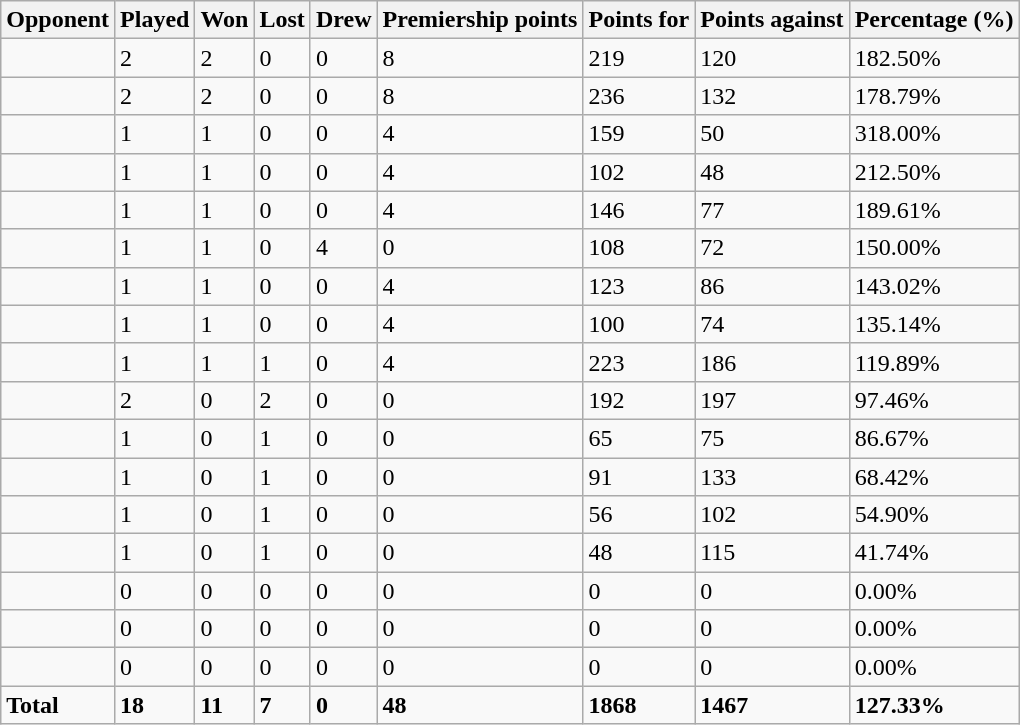<table class="wikitable">
<tr>
<th>Opponent</th>
<th>Played</th>
<th>Won</th>
<th>Lost</th>
<th>Drew</th>
<th>Premiership points</th>
<th>Points for</th>
<th>Points against</th>
<th>Percentage (%)</th>
</tr>
<tr>
<td></td>
<td>2</td>
<td>2</td>
<td>0</td>
<td>0</td>
<td>8</td>
<td>219</td>
<td>120</td>
<td>182.50%</td>
</tr>
<tr>
<td></td>
<td>2</td>
<td>2</td>
<td>0</td>
<td>0</td>
<td>8</td>
<td>236</td>
<td>132</td>
<td>178.79%</td>
</tr>
<tr>
<td></td>
<td>1</td>
<td>1</td>
<td>0</td>
<td>0</td>
<td>4</td>
<td>159</td>
<td>50</td>
<td>318.00%</td>
</tr>
<tr>
<td></td>
<td>1</td>
<td>1</td>
<td>0</td>
<td>0</td>
<td>4</td>
<td>102</td>
<td>48</td>
<td>212.50%</td>
</tr>
<tr>
<td></td>
<td>1</td>
<td>1</td>
<td>0</td>
<td>0</td>
<td>4</td>
<td>146</td>
<td>77</td>
<td>189.61%</td>
</tr>
<tr>
<td></td>
<td>1</td>
<td>1</td>
<td>0</td>
<td>4</td>
<td>0</td>
<td>108</td>
<td>72</td>
<td>150.00%</td>
</tr>
<tr>
<td></td>
<td>1</td>
<td>1</td>
<td>0</td>
<td>0</td>
<td>4</td>
<td>123</td>
<td>86</td>
<td>143.02%</td>
</tr>
<tr>
<td></td>
<td>1</td>
<td>1</td>
<td>0</td>
<td>0</td>
<td>4</td>
<td>100</td>
<td>74</td>
<td>135.14%</td>
</tr>
<tr>
<td></td>
<td>1</td>
<td>1</td>
<td>1</td>
<td>0</td>
<td>4</td>
<td>223</td>
<td>186</td>
<td>119.89%</td>
</tr>
<tr>
<td></td>
<td>2</td>
<td>0</td>
<td>2</td>
<td>0</td>
<td>0</td>
<td>192</td>
<td>197</td>
<td>97.46%</td>
</tr>
<tr>
<td></td>
<td>1</td>
<td>0</td>
<td>1</td>
<td>0</td>
<td>0</td>
<td>65</td>
<td>75</td>
<td>86.67%</td>
</tr>
<tr>
<td></td>
<td>1</td>
<td>0</td>
<td>1</td>
<td>0</td>
<td>0</td>
<td>91</td>
<td>133</td>
<td>68.42%</td>
</tr>
<tr>
<td></td>
<td>1</td>
<td>0</td>
<td>1</td>
<td>0</td>
<td>0</td>
<td>56</td>
<td>102</td>
<td>54.90%</td>
</tr>
<tr>
<td></td>
<td>1</td>
<td>0</td>
<td>1</td>
<td>0</td>
<td>0</td>
<td>48</td>
<td>115</td>
<td>41.74%</td>
</tr>
<tr>
<td></td>
<td>0</td>
<td>0</td>
<td>0</td>
<td>0</td>
<td>0</td>
<td>0</td>
<td>0</td>
<td>0.00%</td>
</tr>
<tr>
<td></td>
<td>0</td>
<td>0</td>
<td>0</td>
<td>0</td>
<td>0</td>
<td>0</td>
<td>0</td>
<td>0.00%</td>
</tr>
<tr>
<td></td>
<td>0</td>
<td>0</td>
<td>0</td>
<td>0</td>
<td>0</td>
<td>0</td>
<td>0</td>
<td>0.00%</td>
</tr>
<tr>
<td><strong>Total</strong></td>
<td><strong>18</strong></td>
<td><strong>11</strong></td>
<td><strong>7</strong></td>
<td><strong>0</strong></td>
<td><strong>48</strong></td>
<td><strong>1868</strong></td>
<td><strong>1467</strong></td>
<td><strong>127.33%</strong></td>
</tr>
</table>
